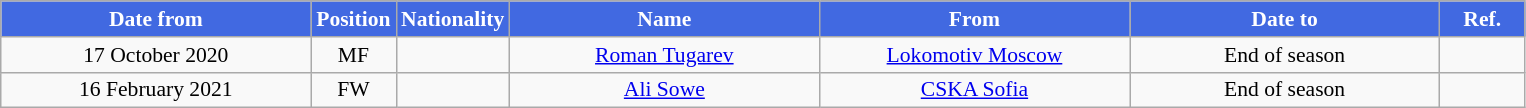<table class="wikitable" style="text-align:center; font-size:90%; ">
<tr>
<th style="background:#4169E1; color:white; width:200px;">Date from</th>
<th style="background:#4169E1; color:white; width:50px;">Position</th>
<th style="background:#4169E1; color:white; width:50px;">Nationality</th>
<th style="background:#4169E1; color:white; width:200px;">Name</th>
<th style="background:#4169E1; color:white; width:200px;">From</th>
<th style="background:#4169E1; color:white; width:200px;">Date to</th>
<th style="background:#4169E1; color:white; width:50px;">Ref.</th>
</tr>
<tr>
<td>17 October 2020</td>
<td>MF</td>
<td></td>
<td><a href='#'>Roman Tugarev</a></td>
<td><a href='#'>Lokomotiv Moscow</a></td>
<td>End of season</td>
<td></td>
</tr>
<tr>
<td>16 February 2021</td>
<td>FW</td>
<td></td>
<td><a href='#'>Ali Sowe</a></td>
<td><a href='#'>CSKA Sofia</a></td>
<td>End of season</td>
<td></td>
</tr>
</table>
